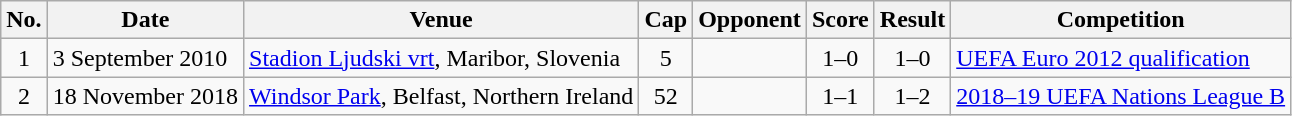<table class="wikitable sortable">
<tr>
<th scope=col>No.</th>
<th scope=col>Date</th>
<th scope=col>Venue</th>
<th scope=col>Cap</th>
<th scope=col>Opponent</th>
<th scope=col>Score</th>
<th scope=col>Result</th>
<th scope=col>Competition</th>
</tr>
<tr>
<td align=center>1</td>
<td>3 September 2010</td>
<td><a href='#'>Stadion Ljudski vrt</a>, Maribor, Slovenia</td>
<td align=center>5</td>
<td></td>
<td align=center>1–0</td>
<td align=center>1–0</td>
<td><a href='#'>UEFA Euro 2012 qualification</a></td>
</tr>
<tr>
<td align=center>2</td>
<td>18 November 2018</td>
<td><a href='#'>Windsor Park</a>, Belfast, Northern Ireland</td>
<td align=center>52</td>
<td></td>
<td align=center>1–1</td>
<td align=center>1–2</td>
<td><a href='#'>2018–19 UEFA Nations League B</a></td>
</tr>
</table>
